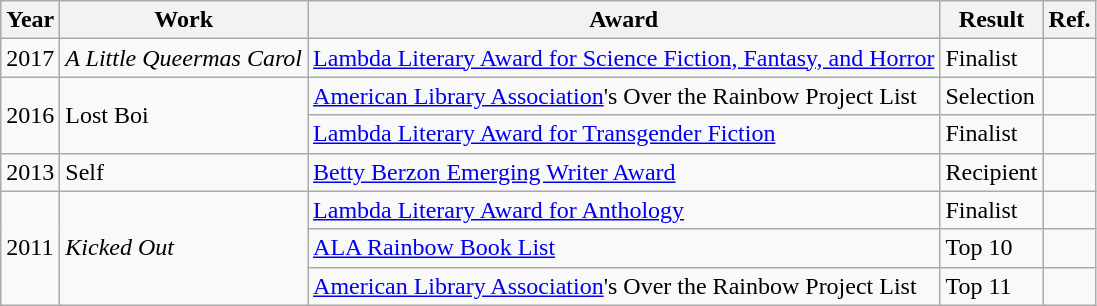<table class="wikitable sortable">
<tr>
<th>Year</th>
<th>Work</th>
<th>Award</th>
<th>Result</th>
<th>Ref.</th>
</tr>
<tr>
<td>2017</td>
<td><em>A Little Queermas Carol</em></td>
<td><a href='#'>Lambda Literary Award for Science Fiction, Fantasy, and Horror</a></td>
<td>Finalist</td>
<td></td>
</tr>
<tr>
<td rowspan="2">2016</td>
<td rowspan="2">Lost Boi</td>
<td><a href='#'>American Library Association</a>'s Over the Rainbow Project List</td>
<td>Selection</td>
<td></td>
</tr>
<tr>
<td><a href='#'>Lambda Literary Award for Transgender Fiction</a></td>
<td>Finalist</td>
<td></td>
</tr>
<tr>
<td>2013</td>
<td>Self</td>
<td><a href='#'>Betty Berzon Emerging Writer Award</a></td>
<td>Recipient</td>
<td></td>
</tr>
<tr>
<td rowspan="3">2011</td>
<td rowspan="3"><em>Kicked Out</em></td>
<td><a href='#'>Lambda Literary Award for Anthology</a></td>
<td>Finalist</td>
<td></td>
</tr>
<tr>
<td><a href='#'>ALA Rainbow Book List</a></td>
<td>Top 10</td>
<td></td>
</tr>
<tr>
<td><a href='#'>American Library Association</a>'s Over the Rainbow Project List</td>
<td>Top 11</td>
<td></td>
</tr>
</table>
